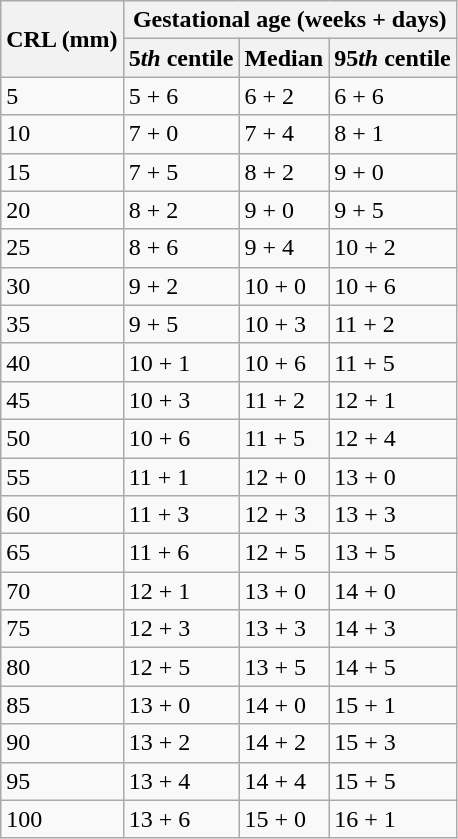<table class="wikitable">
<tr>
<th rowspan="2">CRL (mm)</th>
<th colspan="3">Gestational age (weeks + days)</th>
</tr>
<tr>
<th>5<em>th</em> centile</th>
<th>Median</th>
<th>95<em>th</em> centile</th>
</tr>
<tr>
<td>5</td>
<td>5 + 6</td>
<td>6 + 2</td>
<td>6 + 6</td>
</tr>
<tr>
<td>10</td>
<td>7 + 0</td>
<td>7 + 4</td>
<td>8 + 1</td>
</tr>
<tr>
<td>15</td>
<td>7 + 5</td>
<td>8 + 2</td>
<td>9 + 0</td>
</tr>
<tr>
<td>20</td>
<td>8 + 2</td>
<td>9 + 0</td>
<td>9 + 5</td>
</tr>
<tr>
<td>25</td>
<td>8 + 6</td>
<td>9 + 4</td>
<td>10 + 2</td>
</tr>
<tr>
<td>30</td>
<td>9 + 2</td>
<td>10 + 0</td>
<td>10 + 6</td>
</tr>
<tr>
<td>35</td>
<td>9 + 5</td>
<td>10 + 3</td>
<td>11 + 2</td>
</tr>
<tr>
<td>40</td>
<td>10 + 1</td>
<td>10 + 6</td>
<td>11 + 5</td>
</tr>
<tr>
<td>45</td>
<td>10 + 3</td>
<td>11 + 2</td>
<td>12 + 1</td>
</tr>
<tr>
<td>50</td>
<td>10 + 6</td>
<td>11 + 5</td>
<td>12 + 4</td>
</tr>
<tr>
<td>55</td>
<td>11 + 1</td>
<td>12 + 0</td>
<td>13 + 0</td>
</tr>
<tr>
<td>60</td>
<td>11 + 3</td>
<td>12 + 3</td>
<td>13 + 3</td>
</tr>
<tr>
<td>65</td>
<td>11 + 6</td>
<td>12 + 5</td>
<td>13 + 5</td>
</tr>
<tr>
<td>70</td>
<td>12 + 1</td>
<td>13 + 0</td>
<td>14 + 0</td>
</tr>
<tr>
<td>75</td>
<td>12 + 3</td>
<td>13 + 3</td>
<td>14 + 3</td>
</tr>
<tr>
<td>80</td>
<td>12 + 5</td>
<td>13 + 5</td>
<td>14 + 5</td>
</tr>
<tr>
<td>85</td>
<td>13 + 0</td>
<td>14 + 0</td>
<td>15 + 1</td>
</tr>
<tr>
<td>90</td>
<td>13 + 2</td>
<td>14 + 2</td>
<td>15 + 3</td>
</tr>
<tr>
<td>95</td>
<td>13 + 4</td>
<td>14 + 4</td>
<td>15 + 5</td>
</tr>
<tr>
<td>100</td>
<td>13 + 6</td>
<td>15 + 0</td>
<td>16 + 1</td>
</tr>
</table>
